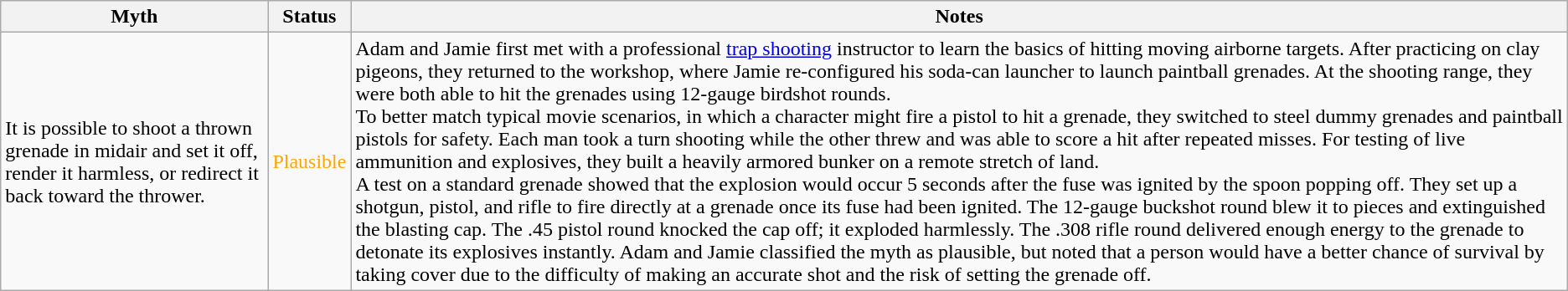<table class="wikitable plainrowheaders">
<tr>
<th scope"col">Myth</th>
<th scope"col">Status</th>
<th scope"col">Notes</th>
</tr>
<tr>
<td scope"row">It is possible to shoot a thrown grenade in midair and set it off, render it harmless, or redirect it back toward the thrower.</td>
<td style="color:orange">Plausible</td>
<td>Adam and Jamie first met with a professional <a href='#'>trap shooting</a> instructor to learn the basics of hitting moving airborne targets. After practicing on clay pigeons, they returned to the workshop, where Jamie re-configured his soda-can launcher to launch paintball grenades. At the shooting range, they were both able to hit the grenades using 12-gauge birdshot rounds.<br>To better match typical movie scenarios, in which a character might fire a pistol to hit a grenade, they switched to steel dummy grenades and paintball pistols for safety. Each man took a turn shooting while the other threw and was able to score a hit after repeated misses. For testing of live ammunition and explosives, they built a heavily armored bunker on a remote stretch of land.<br>A test on a standard grenade showed that the explosion would occur 5 seconds after the fuse was ignited by the spoon popping off. They set up a shotgun, pistol, and rifle to fire directly at a grenade once its fuse had been ignited. The 12-gauge buckshot round blew it to pieces and extinguished the blasting cap. The .45 pistol round knocked the cap off; it exploded harmlessly. The .308 rifle round delivered enough energy to the grenade to detonate its explosives instantly. Adam and Jamie classified the myth as plausible, but noted that a person would have a better chance of survival by taking cover due to the difficulty of making an accurate shot and the risk of setting the grenade off.</td>
</tr>
</table>
